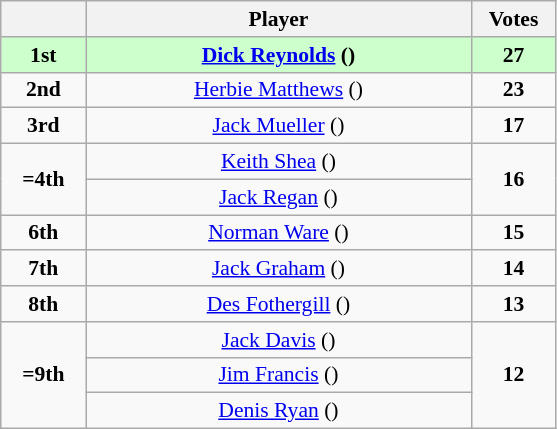<table class="wikitable" style="text-align: center; font-size: 90%;">
<tr>
<th width="50"></th>
<th width="250">Player</th>
<th width="50">Votes</th>
</tr>
<tr style="background: #CCFFCC; font-weight: bold;" |>
<td><strong>1st</strong></td>
<td><a href='#'>Dick Reynolds</a> ()</td>
<td><strong>27</strong></td>
</tr>
<tr>
<td><strong>2nd</strong></td>
<td><a href='#'>Herbie Matthews</a> ()</td>
<td><strong>23</strong></td>
</tr>
<tr>
<td><strong>3rd</strong></td>
<td><a href='#'>Jack Mueller</a> ()</td>
<td><strong>17</strong></td>
</tr>
<tr>
<td rowspan=2><strong>=4th</strong></td>
<td><a href='#'>Keith Shea</a> ()</td>
<td rowspan=2><strong>16</strong></td>
</tr>
<tr>
<td><a href='#'>Jack Regan</a> ()</td>
</tr>
<tr>
<td><strong>6th</strong></td>
<td><a href='#'>Norman Ware</a> ()</td>
<td><strong>15</strong></td>
</tr>
<tr>
<td><strong>7th</strong></td>
<td><a href='#'>Jack Graham</a> ()</td>
<td><strong>14</strong></td>
</tr>
<tr>
<td><strong>8th</strong></td>
<td><a href='#'>Des Fothergill</a> ()</td>
<td><strong>13</strong></td>
</tr>
<tr>
<td rowspan=3><strong>=9th</strong></td>
<td><a href='#'>Jack Davis</a> ()</td>
<td rowspan=3><strong>12</strong></td>
</tr>
<tr>
<td><a href='#'>Jim Francis</a> ()</td>
</tr>
<tr>
<td><a href='#'>Denis Ryan</a> ()</td>
</tr>
</table>
